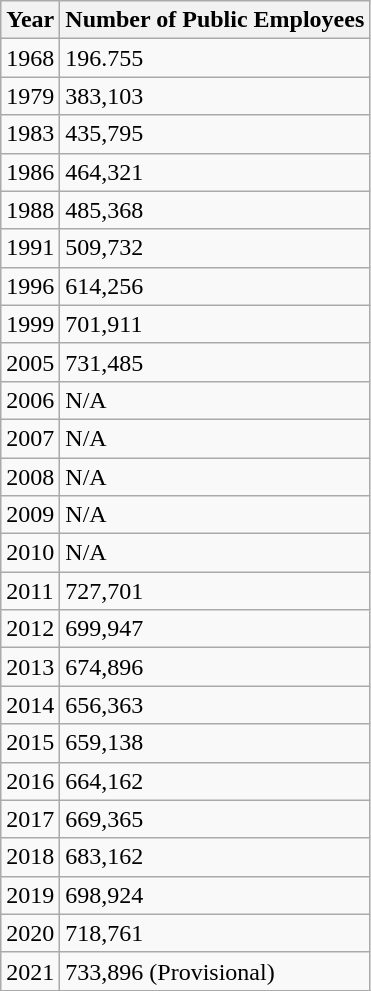<table class="wikitable">
<tr>
<th>Year</th>
<th>Number of Public Employees</th>
</tr>
<tr>
<td>1968</td>
<td>196.755</td>
</tr>
<tr>
<td>1979</td>
<td>383,103</td>
</tr>
<tr>
<td>1983</td>
<td>435,795</td>
</tr>
<tr>
<td>1986</td>
<td>464,321</td>
</tr>
<tr>
<td>1988</td>
<td>485,368</td>
</tr>
<tr>
<td>1991</td>
<td>509,732</td>
</tr>
<tr>
<td>1996</td>
<td>614,256</td>
</tr>
<tr>
<td>1999</td>
<td>701,911</td>
</tr>
<tr>
<td>2005</td>
<td>731,485</td>
</tr>
<tr>
<td>2006</td>
<td>N/A</td>
</tr>
<tr>
<td>2007</td>
<td>N/A</td>
</tr>
<tr>
<td>2008</td>
<td>N/A</td>
</tr>
<tr>
<td>2009</td>
<td>N/A</td>
</tr>
<tr>
<td>2010</td>
<td>N/A</td>
</tr>
<tr>
<td>2011</td>
<td>727,701</td>
</tr>
<tr>
<td>2012</td>
<td>699,947</td>
</tr>
<tr>
<td>2013</td>
<td>674,896</td>
</tr>
<tr>
<td>2014</td>
<td>656,363</td>
</tr>
<tr>
<td>2015</td>
<td>659,138</td>
</tr>
<tr>
<td>2016</td>
<td>664,162</td>
</tr>
<tr>
<td>2017</td>
<td>669,365</td>
</tr>
<tr>
<td>2018</td>
<td>683,162</td>
</tr>
<tr>
<td>2019</td>
<td>698,924</td>
</tr>
<tr>
<td>2020</td>
<td>718,761</td>
</tr>
<tr>
<td>2021</td>
<td>733,896 (Provisional)</td>
</tr>
</table>
